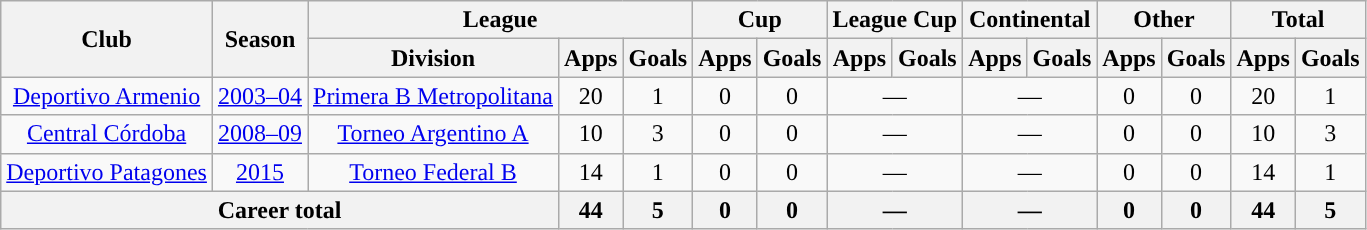<table class="wikitable" style="text-align:center">
<tr>
<th rowspan="2">Club</th>
<th rowspan="2">Season</th>
<th colspan="3">League</th>
<th colspan="2">Cup</th>
<th colspan="2">League Cup</th>
<th colspan="2">Continental</th>
<th colspan="2">Other</th>
<th colspan="2">Total</th>
</tr>
<tr>
<th>Division</th>
<th>Apps</th>
<th>Goals</th>
<th>Apps</th>
<th>Goals</th>
<th>Apps</th>
<th>Goals</th>
<th>Apps</th>
<th>Goals</th>
<th>Apps</th>
<th>Goals</th>
<th>Apps</th>
<th>Goals</th>
</tr>
<tr>
<td rowspan="1"><a href='#'>Deportivo Armenio</a></td>
<td><a href='#'>2003–04</a></td>
<td rowspan="1"><a href='#'>Primera B Metropolitana</a></td>
<td>20</td>
<td>1</td>
<td>0</td>
<td>0</td>
<td colspan="2">—</td>
<td colspan="2">—</td>
<td>0</td>
<td>0</td>
<td>20</td>
<td>1</td>
</tr>
<tr>
<td rowspan="1"><a href='#'>Central Córdoba</a></td>
<td><a href='#'>2008–09</a></td>
<td rowspan="1"><a href='#'>Torneo Argentino A</a></td>
<td>10</td>
<td>3</td>
<td>0</td>
<td>0</td>
<td colspan="2">—</td>
<td colspan="2">—</td>
<td>0</td>
<td>0</td>
<td>10</td>
<td>3</td>
</tr>
<tr>
<td rowspan="1"><a href='#'>Deportivo Patagones</a></td>
<td><a href='#'>2015</a></td>
<td rowspan="1"><a href='#'>Torneo Federal B</a></td>
<td>14</td>
<td>1</td>
<td>0</td>
<td>0</td>
<td colspan="2">—</td>
<td colspan="2">—</td>
<td>0</td>
<td>0</td>
<td>14</td>
<td>1</td>
</tr>
<tr>
<th colspan="3">Career total</th>
<th>44</th>
<th>5</th>
<th>0</th>
<th>0</th>
<th colspan="2">—</th>
<th colspan="2">—</th>
<th>0</th>
<th>0</th>
<th>44</th>
<th>5</th>
</tr>
</table>
